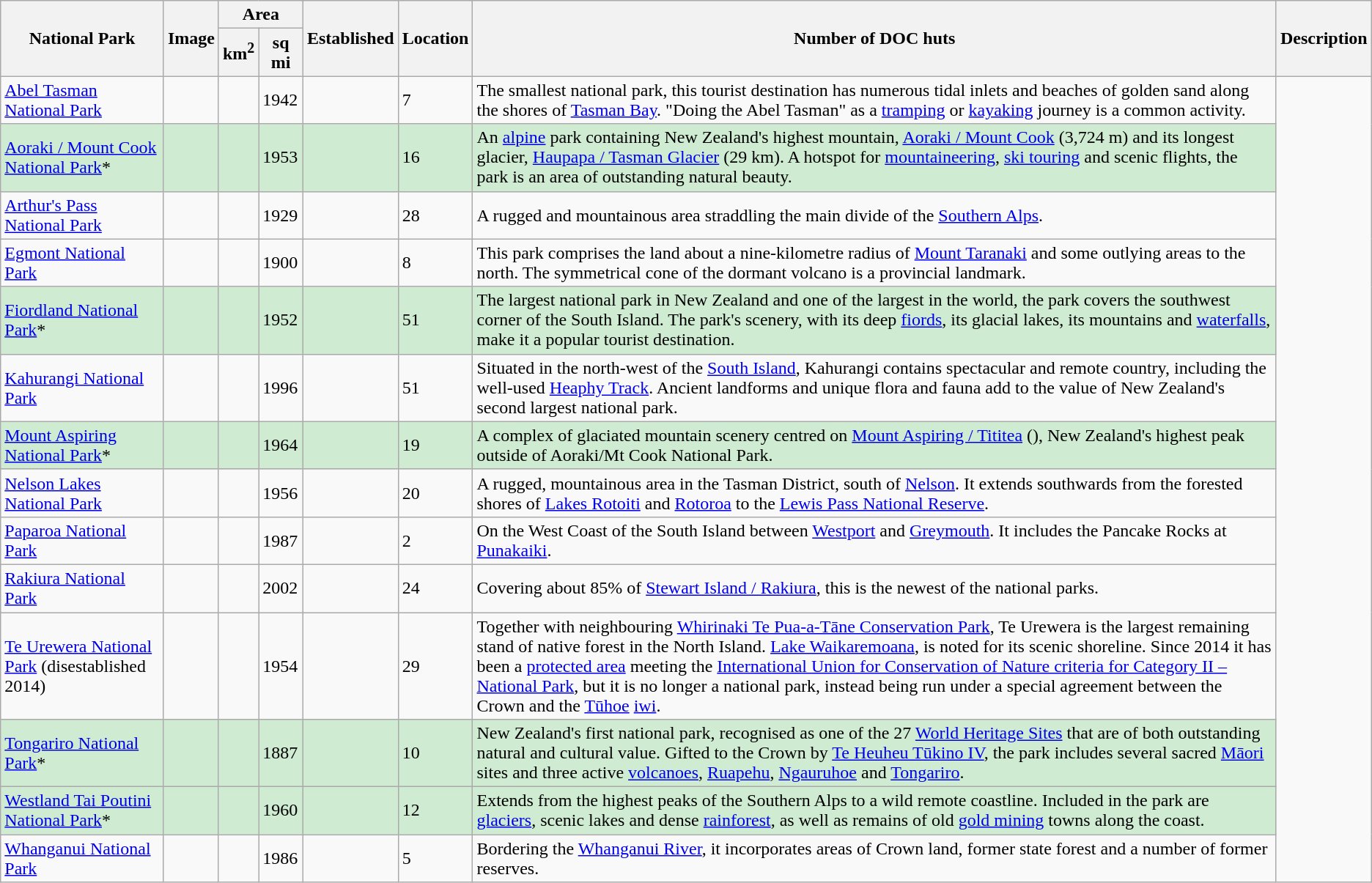<table class="wikitable sortable sticky-header">
<tr>
<th rowspan=2>National Park</th>
<th rowspan=2 class="unsortable">Image</th>
<th colspan=2>Area</th>
<th rowspan=2>Established</th>
<th rowspan=2>Location</th>
<th rowspan=2>Number of DOC huts</th>
<th rowspan=2 class="unsortable">Description</th>
</tr>
<tr>
<th>km<sup>2</sup></th>
<th>sq mi</th>
</tr>
<tr>
<td><a href='#'>Abel Tasman National Park</a></td>
<td></td>
<td></td>
<td>1942</td>
<td></td>
<td>7</td>
<td>The smallest national park, this tourist destination has numerous tidal inlets and beaches of golden sand along the shores of <a href='#'>Tasman Bay</a>. "Doing the Abel Tasman" as a <a href='#'>tramping</a> or <a href='#'>kayaking</a> journey is a common activity.</td>
</tr>
<tr style="background: #cfecd2;">
<td><a href='#'>Aoraki / Mount Cook National Park</a>*</td>
<td></td>
<td></td>
<td>1953</td>
<td></td>
<td>16</td>
<td>An <a href='#'>alpine</a> park containing New Zealand's highest mountain, <a href='#'>Aoraki / Mount Cook</a> (3,724 m) and its longest glacier, <a href='#'>Haupapa / Tasman Glacier</a> (29 km). A hotspot for <a href='#'>mountaineering</a>, <a href='#'>ski touring</a> and scenic flights, the park is an area of outstanding natural beauty.</td>
</tr>
<tr>
<td><a href='#'>Arthur's Pass National Park</a></td>
<td></td>
<td></td>
<td>1929</td>
<td></td>
<td>28</td>
<td>A rugged and mountainous area straddling the main divide of the <a href='#'>Southern Alps</a>.</td>
</tr>
<tr>
<td><a href='#'>Egmont National Park</a></td>
<td></td>
<td></td>
<td>1900</td>
<td></td>
<td>8</td>
<td>This park comprises the land about a nine-kilometre radius of <a href='#'>Mount Taranaki</a> and some outlying areas to the north. The symmetrical cone of the dormant volcano is a provincial landmark.</td>
</tr>
<tr style="background: #cfecd2;">
<td><a href='#'>Fiordland National Park</a>*</td>
<td></td>
<td></td>
<td>1952</td>
<td></td>
<td>51</td>
<td>The largest national park in New Zealand and one of the largest in the world, the park covers the southwest corner of the South Island. The park's scenery, with its deep <a href='#'>fiords</a>, its glacial lakes, its mountains and <a href='#'>waterfalls</a>, make it a popular tourist destination.</td>
</tr>
<tr>
<td><a href='#'>Kahurangi National Park</a></td>
<td></td>
<td></td>
<td>1996</td>
<td></td>
<td>51</td>
<td>Situated in the north-west of the <a href='#'>South Island</a>, Kahurangi contains spectacular and remote country, including the well-used <a href='#'>Heaphy Track</a>. Ancient landforms and unique flora and fauna add to the value of New Zealand's second largest national park.</td>
</tr>
<tr style="background: #cfecd2;">
<td><a href='#'>Mount Aspiring National Park</a>*</td>
<td></td>
<td></td>
<td>1964</td>
<td></td>
<td>19</td>
<td>A complex of glaciated mountain scenery centred on <a href='#'>Mount Aspiring / Tititea</a> (), New Zealand's highest peak outside of Aoraki/Mt Cook National Park.</td>
</tr>
<tr>
<td><a href='#'>Nelson Lakes National Park</a></td>
<td></td>
<td></td>
<td>1956</td>
<td></td>
<td>20</td>
<td>A rugged, mountainous area in the Tasman District, south of <a href='#'>Nelson</a>. It extends southwards from the forested shores of <a href='#'>Lakes Rotoiti</a> and <a href='#'>Rotoroa</a> to the <a href='#'>Lewis Pass National Reserve</a>.</td>
</tr>
<tr>
<td><a href='#'>Paparoa National Park</a></td>
<td></td>
<td></td>
<td>1987</td>
<td></td>
<td>2</td>
<td>On the West Coast of the South Island between <a href='#'>Westport</a> and <a href='#'>Greymouth</a>. It includes the Pancake Rocks at <a href='#'>Punakaiki</a>.</td>
</tr>
<tr>
<td><a href='#'>Rakiura National Park</a></td>
<td></td>
<td></td>
<td>2002</td>
<td></td>
<td>24</td>
<td>Covering about 85% of <a href='#'>Stewart Island / Rakiura</a>, this is the newest of the national parks.</td>
</tr>
<tr>
<td><a href='#'>Te Urewera National Park</a> (disestablished 2014)</td>
<td></td>
<td></td>
<td>1954</td>
<td></td>
<td>29</td>
<td>Together with neighbouring <a href='#'>Whirinaki Te Pua-a-Tāne Conservation Park</a>, Te Urewera is the largest remaining stand of native forest in the North Island. <a href='#'>Lake Waikaremoana</a>, is noted for its scenic shoreline. Since 2014 it has been a <a href='#'>protected area</a> meeting the <a href='#'>International Union for Conservation of Nature criteria for Category II – National Park</a>, but it is no longer a national park, instead being run under a special agreement between the Crown and the <a href='#'>Tūhoe</a> <a href='#'>iwi</a>.</td>
</tr>
<tr style="background: #cfecd2;">
<td><a href='#'>Tongariro National Park</a>*</td>
<td></td>
<td></td>
<td>1887</td>
<td></td>
<td>10</td>
<td>New Zealand's first national park, recognised as one of the 27 <a href='#'>World Heritage Sites</a> that are of both outstanding natural and cultural value. Gifted to the Crown by <a href='#'>Te Heuheu Tūkino IV</a>, the park includes several sacred <a href='#'>Māori</a> sites and three active <a href='#'>volcanoes</a>, <a href='#'>Ruapehu</a>, <a href='#'>Ngauruhoe</a> and <a href='#'>Tongariro</a>.</td>
</tr>
<tr style="background: #cfecd2;">
<td><a href='#'>Westland Tai Poutini National Park</a>*</td>
<td></td>
<td></td>
<td>1960</td>
<td></td>
<td>12</td>
<td>Extends from the highest peaks of the Southern Alps to a wild remote coastline. Included in the park are <a href='#'>glaciers</a>, scenic lakes and dense <a href='#'>rainforest</a>, as well as remains of old <a href='#'>gold mining</a> towns along the coast.</td>
</tr>
<tr>
<td><a href='#'>Whanganui National Park</a></td>
<td></td>
<td></td>
<td>1986</td>
<td></td>
<td>5</td>
<td>Bordering the <a href='#'>Whanganui River</a>, it incorporates areas of Crown land, former state forest and a number of former reserves.</td>
</tr>
</table>
